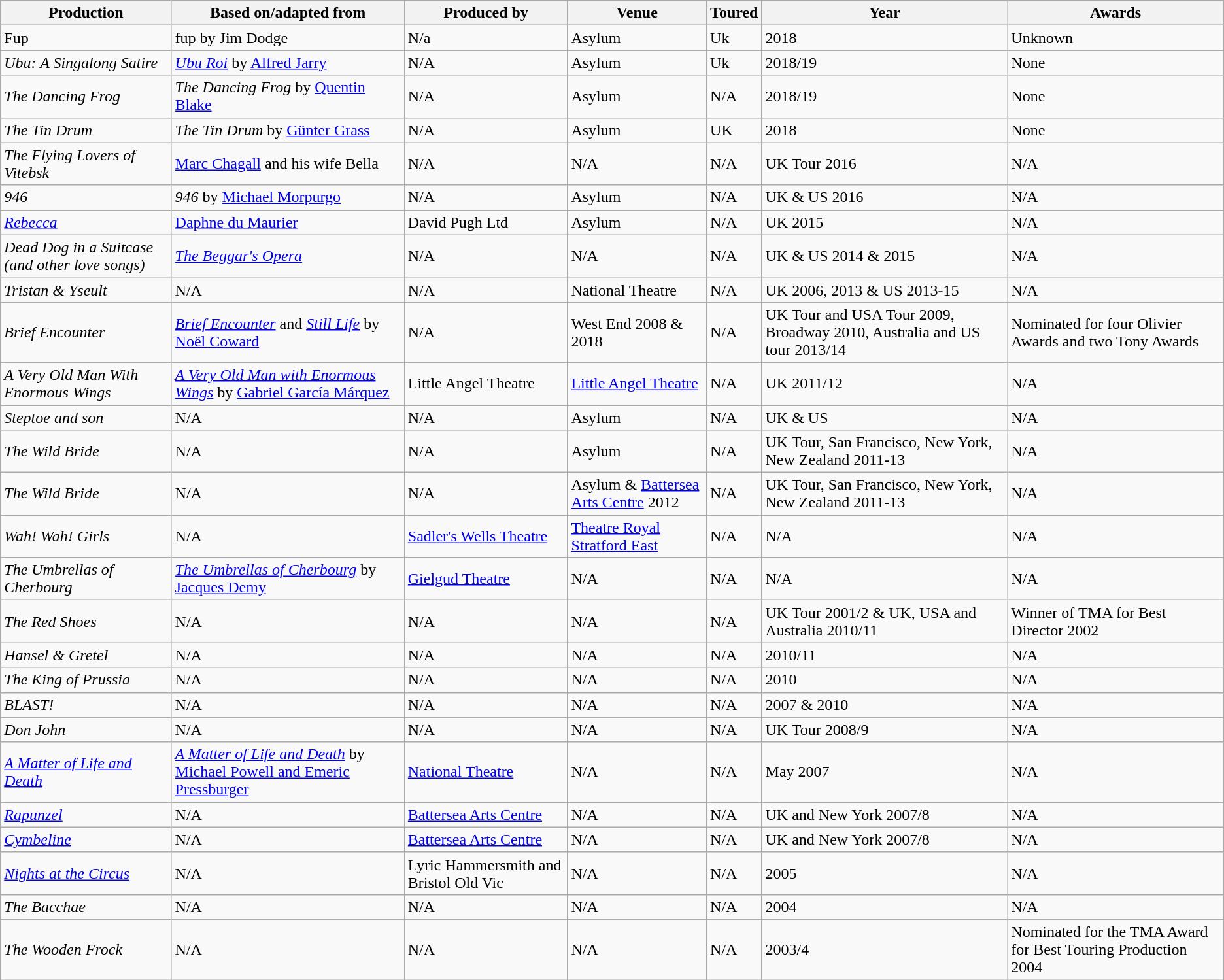<table class="wikitable">
<tr>
<th>Production</th>
<th>Based on/adapted from</th>
<th>Produced by</th>
<th>Venue</th>
<th>Toured</th>
<th>Year</th>
<th>Awards</th>
</tr>
<tr>
<td>Fup</td>
<td>fup by Jim Dodge</td>
<td>N/a</td>
<td>Asylum</td>
<td>Uk</td>
<td>2018</td>
<td>Unknown</td>
</tr>
<tr>
<td><em>Ubu: A Singalong Satire</em></td>
<td><em><a href='#'>Ubu Roi</a></em> by <a href='#'>Alfred Jarry</a></td>
<td>N/A</td>
<td>Asylum</td>
<td>Uk</td>
<td>2018/19</td>
<td>None</td>
</tr>
<tr>
<td><em>The Dancing Frog</em></td>
<td><em>The Dancing Frog</em> by <a href='#'>Quentin Blake</a></td>
<td>N/A</td>
<td>Asylum</td>
<td>N/A</td>
<td>2018/19</td>
<td>None</td>
</tr>
<tr>
<td><em>The Tin Drum</em></td>
<td><em>The Tin Drum</em> by <a href='#'>Günter Grass</a></td>
<td>N/A</td>
<td>Asylum</td>
<td>UK</td>
<td>2018</td>
<td>None</td>
</tr>
<tr>
<td><em>The Flying Lovers of Vitebsk</em></td>
<td><a href='#'>Marc Chagall</a> and his wife Bella</td>
<td>N/A</td>
<td>N/A</td>
<td>N/A</td>
<td>UK Tour 2016</td>
<td>N/A</td>
</tr>
<tr>
<td><em>946</em></td>
<td><em>946</em> by <a href='#'>Michael Morpurgo</a></td>
<td>N/A</td>
<td>Asylum</td>
<td>N/A</td>
<td>UK & US 2016</td>
<td>N/A</td>
</tr>
<tr>
<td><a href='#'><em>Rebecca</em></a></td>
<td><a href='#'>Daphne du Maurier</a></td>
<td>David Pugh Ltd</td>
<td>Asylum</td>
<td>N/A</td>
<td>UK 2015</td>
<td>N/A</td>
</tr>
<tr>
<td><em>Dead Dog in a Suitcase (and other love songs)</em></td>
<td><em><a href='#'>The Beggar's Opera</a></em></td>
<td>N/A</td>
<td>N/A</td>
<td>N/A</td>
<td>UK & US 2014 & 2015</td>
<td>N/A</td>
</tr>
<tr>
<td><em>Tristan & Yseult</em></td>
<td>N/A</td>
<td>N/A</td>
<td>National Theatre</td>
<td>N/A</td>
<td>UK 2006, 2013 & US 2013-15</td>
<td>N/A</td>
</tr>
<tr>
<td><em>Brief Encounter</em></td>
<td><em><a href='#'>Brief Encounter</a></em> and <em><a href='#'>Still Life</a></em> by <a href='#'>Noël Coward</a></td>
<td>N/A</td>
<td>West End 2008 & 2018</td>
<td>N/A</td>
<td>UK Tour and USA Tour 2009, Broadway 2010, Australia and US tour 2013/14</td>
<td>Nominated for four Olivier Awards and two Tony Awards</td>
</tr>
<tr>
<td><em>A Very Old Man With Enormous Wings </em></td>
<td><em><a href='#'>A Very Old Man with Enormous Wings</a></em> by <a href='#'>Gabriel García Márquez</a></td>
<td>Little Angel Theatre</td>
<td><a href='#'>Little Angel Theatre</a></td>
<td>N/A</td>
<td>UK 2011/12</td>
<td>N/A</td>
</tr>
<tr>
<td><em>Steptoe and son</em></td>
<td>N/A</td>
<td>N/A</td>
<td>Asylum</td>
<td>N/A</td>
<td>UK & US</td>
<td>N/A</td>
</tr>
<tr>
<td><em>The Wild Bride</em></td>
<td>N/A</td>
<td>N/A</td>
<td>Asylum</td>
<td>N/A</td>
<td>UK Tour, San Francisco, New York, New Zealand 2011-13</td>
<td>N/A</td>
</tr>
<tr>
<td><em>The Wild Bride</em></td>
<td>N/A</td>
<td>N/A</td>
<td>Asylum & <a href='#'>Battersea Arts Centre</a> 2012</td>
<td>N/A</td>
<td>UK Tour, San Francisco, New York, New Zealand 2011-13</td>
<td>N/A</td>
</tr>
<tr>
<td><em>Wah! Wah! Girls</em></td>
<td>N/A</td>
<td><a href='#'>Sadler's Wells Theatre</a></td>
<td><a href='#'>Theatre Royal Stratford East</a></td>
<td>N/A</td>
<td>N/A</td>
<td>N/A</td>
</tr>
<tr>
<td><em>The Umbrellas of Cherbourg</em></td>
<td><em><a href='#'>The Umbrellas of Cherbourg</a></em> by <a href='#'>Jacques Demy</a></td>
<td><a href='#'>Gielgud Theatre</a></td>
<td>N/A</td>
<td>N/A</td>
<td>N/A</td>
<td>N/A</td>
</tr>
<tr>
<td><em>The Red Shoes</em></td>
<td>N/A</td>
<td>N/A</td>
<td>N/A</td>
<td>N/A</td>
<td>UK Tour 2001/2 & UK, USA and Australia 2010/11</td>
<td>Winner of TMA for Best Director 2002</td>
</tr>
<tr>
<td><em>Hansel & Gretel</em></td>
<td>N/A</td>
<td>N/A</td>
<td>N/A</td>
<td>N/A</td>
<td>2010/11</td>
<td>N/A</td>
</tr>
<tr>
<td><em>The King of Prussia</em></td>
<td>N/A</td>
<td>N/A</td>
<td>N/A</td>
<td>N/A</td>
<td>2010</td>
<td>N/A</td>
</tr>
<tr>
<td><em>BLAST!</em></td>
<td>N/A</td>
<td>N/A</td>
<td>N/A</td>
<td>N/A</td>
<td>2007 & 2010</td>
<td>N/A</td>
</tr>
<tr>
<td><em>Don John</em></td>
<td>N/A</td>
<td>N/A</td>
<td>N/A</td>
<td>N/A</td>
<td>UK Tour 2008/9</td>
<td>N/A</td>
</tr>
<tr>
<td><em><a href='#'>A Matter of Life and Death</a></em></td>
<td><em><a href='#'>A Matter of Life and Death</a></em> by <a href='#'>Michael Powell and Emeric Pressburger</a></td>
<td><a href='#'>National Theatre</a></td>
<td>N/A</td>
<td>N/A</td>
<td>May 2007</td>
<td>N/A</td>
</tr>
<tr>
<td><em><a href='#'>Rapunzel</a></em></td>
<td>N/A</td>
<td><a href='#'>Battersea Arts Centre</a></td>
<td>N/A</td>
<td>N/A</td>
<td>UK and New York 2007/8</td>
<td>N/A</td>
</tr>
<tr>
<td><em><a href='#'>Cymbeline</a></em></td>
<td>N/A</td>
<td><a href='#'>Battersea Arts Centre</a></td>
<td>N/A</td>
<td>N/A</td>
<td>UK and New York 2007/8</td>
<td>N/A</td>
</tr>
<tr>
<td><em><a href='#'>Nights at the Circus</a></em></td>
<td>N/A</td>
<td>Lyric Hammersmith and Bristol Old Vic</td>
<td>N/A</td>
<td>N/A</td>
<td>2005</td>
<td>N/A</td>
</tr>
<tr>
<td><em>The Bacchae</em></td>
<td>N/A</td>
<td>N/A</td>
<td>N/A</td>
<td>N/A</td>
<td>2004</td>
<td>N/A</td>
</tr>
<tr>
<td><em>The Wooden Frock</em></td>
<td>N/A</td>
<td>N/A</td>
<td>N/A</td>
<td>N/A</td>
<td>2003/4</td>
<td>Nominated for the TMA Award for Best Touring Production 2004</td>
</tr>
</table>
